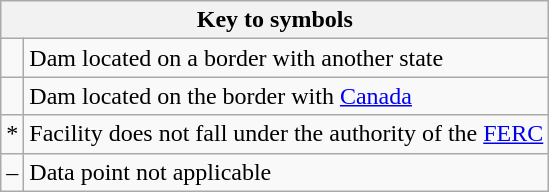<table class="wikitable" border="1">
<tr>
<th colspan=2>Key to symbols</th>
</tr>
<tr>
<td></td>
<td>Dam located on a border with another state</td>
</tr>
<tr>
<td></td>
<td>Dam located on the border with <a href='#'>Canada</a></td>
</tr>
<tr>
<td>*</td>
<td>Facility does not fall under the authority of the <a href='#'>FERC</a></td>
</tr>
<tr>
<td>–</td>
<td>Data point not applicable</td>
</tr>
</table>
